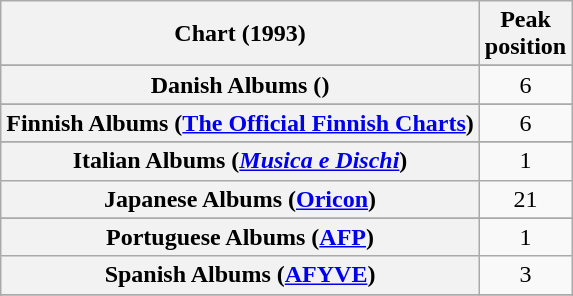<table class="wikitable plainrowheaders sortable">
<tr>
<th scope="col">Chart (1993)</th>
<th scope="col">Peak<br>position</th>
</tr>
<tr>
</tr>
<tr>
</tr>
<tr>
</tr>
<tr>
<th scope="row">Danish Albums (<em></em>)</th>
<td style="text-align:center;">6</td>
</tr>
<tr>
</tr>
<tr>
<th scope="row">Finnish Albums (<a href='#'>The Official Finnish Charts</a>)</th>
<td style="text-align:center;">6</td>
</tr>
<tr>
</tr>
<tr>
</tr>
<tr>
<th scope="row">Italian Albums (<em><a href='#'>Musica e Dischi</a></em>)</th>
<td align="center">1</td>
</tr>
<tr>
<th scope="row">Japanese Albums (<a href='#'>Oricon</a>)</th>
<td style="text-align:center;">21</td>
</tr>
<tr>
</tr>
<tr>
</tr>
<tr>
<th scope="row">Portuguese Albums (<a href='#'>AFP</a>)</th>
<td style="text-align:center;">1</td>
</tr>
<tr>
<th scope="row">Spanish Albums (<a href='#'>AFYVE</a>)</th>
<td style="text-align:center;">3</td>
</tr>
<tr>
</tr>
<tr>
</tr>
<tr>
</tr>
<tr>
</tr>
</table>
